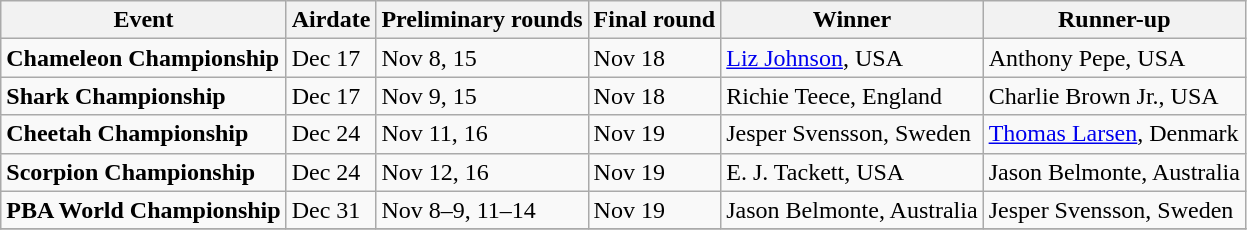<table class="wikitable">
<tr>
<th>Event</th>
<th>Airdate</th>
<th>Preliminary rounds</th>
<th>Final round</th>
<th>Winner</th>
<th>Runner-up</th>
</tr>
<tr>
<td><strong>Chameleon Championship</strong></td>
<td>Dec 17</td>
<td>Nov 8, 15</td>
<td>Nov 18</td>
<td><a href='#'>Liz Johnson</a>, USA</td>
<td>Anthony Pepe, USA</td>
</tr>
<tr>
<td><strong>Shark Championship</strong></td>
<td>Dec 17</td>
<td>Nov 9, 15</td>
<td>Nov 18</td>
<td>Richie Teece, England</td>
<td>Charlie Brown Jr., USA</td>
</tr>
<tr>
<td><strong>Cheetah Championship</strong></td>
<td>Dec 24</td>
<td>Nov 11, 16</td>
<td>Nov 19</td>
<td>Jesper Svensson, Sweden</td>
<td><a href='#'>Thomas Larsen</a>, Denmark</td>
</tr>
<tr>
<td><strong>Scorpion Championship</strong></td>
<td>Dec 24</td>
<td>Nov 12, 16</td>
<td>Nov 19</td>
<td>E. J. Tackett, USA</td>
<td>Jason Belmonte, Australia</td>
</tr>
<tr>
<td><strong>PBA World Championship</strong></td>
<td>Dec 31</td>
<td>Nov 8–9, 11–14</td>
<td>Nov 19</td>
<td>Jason Belmonte, Australia</td>
<td>Jesper Svensson, Sweden</td>
</tr>
<tr>
</tr>
</table>
